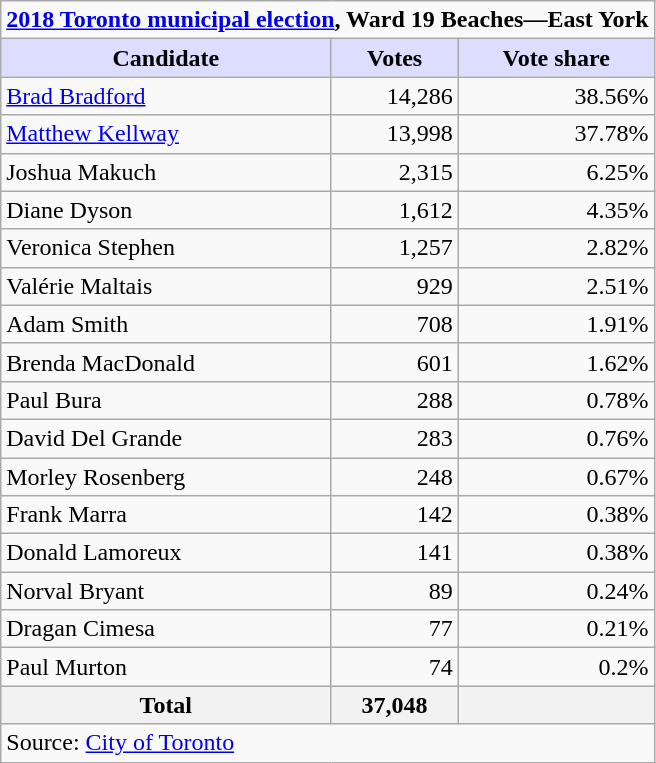<table class="wikitable plainrowheaders">
<tr>
<td colspan="3"><strong><a href='#'>2018 Toronto municipal election</a>, Ward 19 Beaches—East York</strong></td>
</tr>
<tr>
<th scope="col" style="background:#ddf;">Candidate</th>
<th scope="col" style="background:#ddf;">Votes</th>
<th scope="col" style="background:#ddf;">Vote share</th>
</tr>
<tr>
<td scope="row"><a href='#'>Brad Bradford</a></td>
<td align="right">14,286</td>
<td align="right">38.56%</td>
</tr>
<tr>
<td scope="row"><a href='#'>Matthew Kellway</a></td>
<td align="right">13,998</td>
<td align="right">37.78%</td>
</tr>
<tr>
<td scope="row">Joshua Makuch</td>
<td align="right">2,315</td>
<td align="right">6.25%</td>
</tr>
<tr>
<td scope="row">Diane Dyson</td>
<td align="right">1,612</td>
<td align="right">4.35%</td>
</tr>
<tr>
<td scope="row">Veronica Stephen</td>
<td align="right">1,257</td>
<td align="right">2.82%</td>
</tr>
<tr>
<td>Valérie Maltais</td>
<td align="right">929</td>
<td align="right">2.51%</td>
</tr>
<tr>
<td>Adam Smith</td>
<td align="right">708</td>
<td align="right">1.91%</td>
</tr>
<tr>
<td>Brenda MacDonald</td>
<td align="right">601</td>
<td align="right">1.62%</td>
</tr>
<tr>
<td>Paul Bura</td>
<td align="right">288</td>
<td align="right">0.78%</td>
</tr>
<tr>
<td>David Del Grande</td>
<td align="right">283</td>
<td align="right">0.76%</td>
</tr>
<tr>
<td>Morley Rosenberg</td>
<td align="right">248</td>
<td align="right">0.67%</td>
</tr>
<tr>
<td>Frank Marra</td>
<td align="right">142</td>
<td align="right">0.38%</td>
</tr>
<tr>
<td>Donald Lamoreux</td>
<td align="right">141</td>
<td align="right">0.38%</td>
</tr>
<tr>
<td>Norval Bryant</td>
<td align="right">89</td>
<td align="right">0.24%</td>
</tr>
<tr>
<td>Dragan Cimesa</td>
<td align="right">77</td>
<td align="right">0.21%</td>
</tr>
<tr>
<td>Paul Murton</td>
<td align="right">74</td>
<td align="right">0.2%</td>
</tr>
<tr>
<th scope="row"><strong>Total</strong></th>
<th align="right">37,048</th>
<th align="right"></th>
</tr>
<tr>
<td colspan="3">Source: <a href='#'>City of Toronto</a></td>
</tr>
</table>
